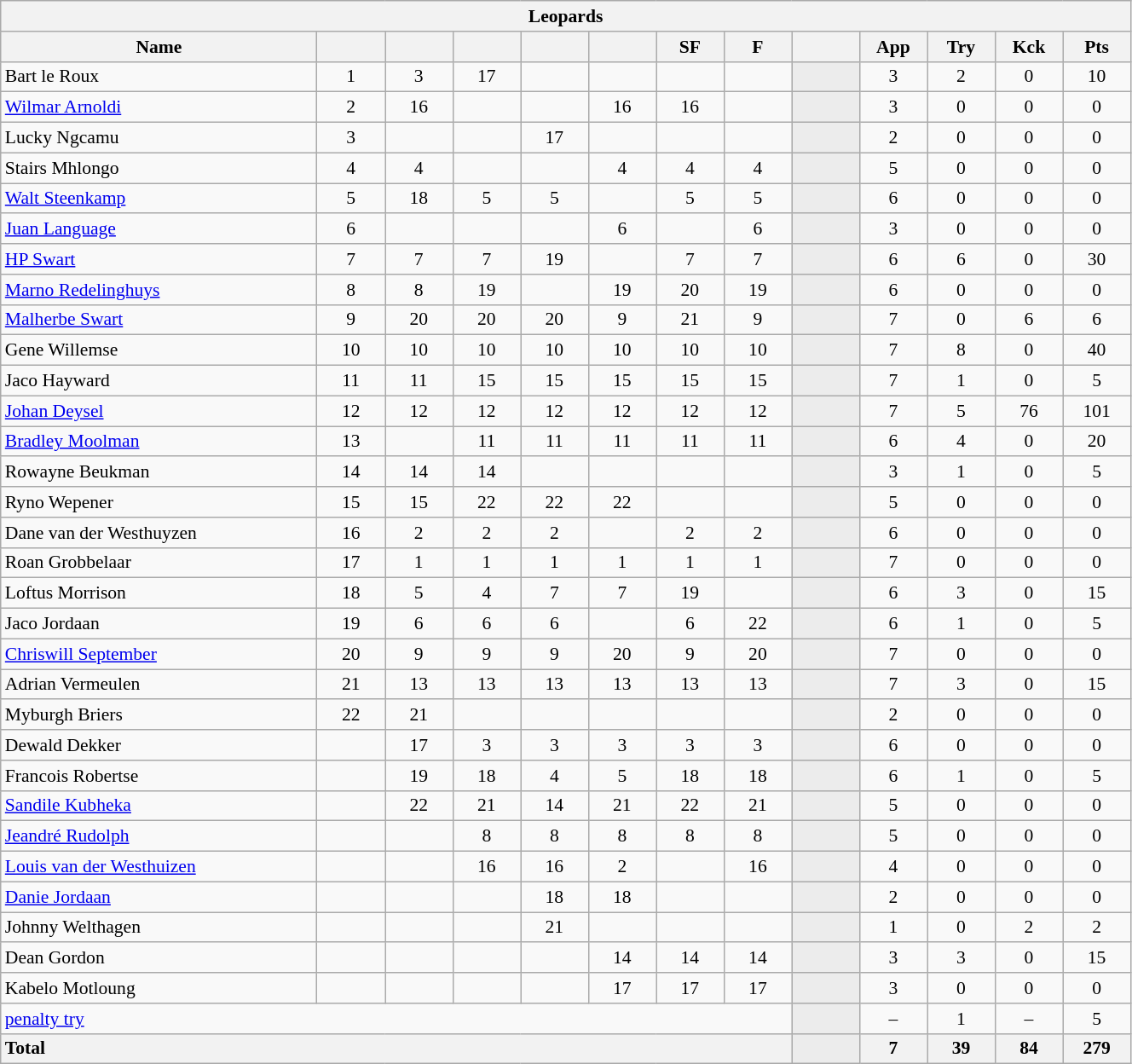<table class="wikitable collapsible collapsed sortable" style="text-align:center; font-size:90%; width:70%">
<tr>
<th colspan="100%">Leopards</th>
</tr>
<tr>
<th style="width:28%;">Name</th>
<th style="width:6%;"></th>
<th style="width:6%;"></th>
<th style="width:6%;"></th>
<th style="width:6%;"></th>
<th style="width:6%;"></th>
<th style="width:6%;">SF</th>
<th style="width:6%;">F</th>
<th style="width:6%;"></th>
<th style="width:6%;">App</th>
<th style="width:6%;">Try</th>
<th style="width:6%;">Kck</th>
<th style="width:6%;">Pts</th>
</tr>
<tr>
<td style="text-align:left;">Bart le Roux</td>
<td>1</td>
<td>3</td>
<td>17 </td>
<td></td>
<td></td>
<td></td>
<td></td>
<td style="background:#ECECEC;"></td>
<td>3</td>
<td>2</td>
<td>0</td>
<td>10</td>
</tr>
<tr>
<td style="text-align:left;"><a href='#'>Wilmar Arnoldi</a></td>
<td>2</td>
<td>16</td>
<td></td>
<td></td>
<td>16 </td>
<td>16 </td>
<td></td>
<td style="background:#ECECEC;"></td>
<td>3</td>
<td>0</td>
<td>0</td>
<td>0</td>
</tr>
<tr>
<td style="text-align:left;">Lucky Ngcamu</td>
<td>3</td>
<td></td>
<td></td>
<td>17 </td>
<td></td>
<td></td>
<td></td>
<td style="background:#ECECEC;"></td>
<td>2</td>
<td>0</td>
<td>0</td>
<td>0</td>
</tr>
<tr>
<td style="text-align:left;">Stairs Mhlongo</td>
<td>4</td>
<td>4</td>
<td></td>
<td></td>
<td>4</td>
<td>4</td>
<td>4</td>
<td style="background:#ECECEC;"></td>
<td>5</td>
<td>0</td>
<td>0</td>
<td>0</td>
</tr>
<tr>
<td style="text-align:left;"><a href='#'>Walt Steenkamp</a></td>
<td>5</td>
<td>18 </td>
<td>5</td>
<td>5</td>
<td></td>
<td>5</td>
<td>5</td>
<td style="background:#ECECEC;"></td>
<td>6</td>
<td>0</td>
<td>0</td>
<td>0</td>
</tr>
<tr>
<td style="text-align:left;"><a href='#'>Juan Language</a></td>
<td>6</td>
<td></td>
<td></td>
<td></td>
<td>6</td>
<td></td>
<td>6</td>
<td style="background:#ECECEC;"></td>
<td>3</td>
<td>0</td>
<td>0</td>
<td>0</td>
</tr>
<tr>
<td style="text-align:left;"><a href='#'>HP Swart</a></td>
<td>7</td>
<td>7</td>
<td>7</td>
<td>19 </td>
<td></td>
<td>7</td>
<td>7</td>
<td style="background:#ECECEC;"></td>
<td>6</td>
<td>6</td>
<td>0</td>
<td>30</td>
</tr>
<tr>
<td style="text-align:left;"><a href='#'>Marno Redelinghuys</a></td>
<td>8</td>
<td>8</td>
<td>19 </td>
<td></td>
<td>19 </td>
<td>20 </td>
<td>19 </td>
<td style="background:#ECECEC;"></td>
<td>6</td>
<td>0</td>
<td>0</td>
<td>0</td>
</tr>
<tr>
<td style="text-align:left;"><a href='#'>Malherbe Swart</a></td>
<td>9</td>
<td>20 </td>
<td>20 </td>
<td>20 </td>
<td>9</td>
<td>21 </td>
<td>9</td>
<td style="background:#ECECEC;"></td>
<td>7</td>
<td>0</td>
<td>6</td>
<td>6</td>
</tr>
<tr>
<td style="text-align:left;">Gene Willemse</td>
<td>10</td>
<td>10</td>
<td>10</td>
<td>10</td>
<td>10</td>
<td>10</td>
<td>10</td>
<td style="background:#ECECEC;"></td>
<td>7</td>
<td>8</td>
<td>0</td>
<td>40</td>
</tr>
<tr>
<td style="text-align:left;">Jaco Hayward</td>
<td>11</td>
<td>11</td>
<td>15</td>
<td>15</td>
<td>15</td>
<td>15</td>
<td>15</td>
<td style="background:#ECECEC;"></td>
<td>7</td>
<td>1</td>
<td>0</td>
<td>5</td>
</tr>
<tr>
<td style="text-align:left;"><a href='#'>Johan Deysel</a></td>
<td>12</td>
<td>12</td>
<td>12</td>
<td>12</td>
<td>12</td>
<td>12</td>
<td>12</td>
<td style="background:#ECECEC;"></td>
<td>7</td>
<td>5</td>
<td>76</td>
<td>101</td>
</tr>
<tr>
<td style="text-align:left;"><a href='#'>Bradley Moolman</a></td>
<td>13</td>
<td></td>
<td>11</td>
<td>11</td>
<td>11</td>
<td>11</td>
<td>11</td>
<td style="background:#ECECEC;"></td>
<td>6</td>
<td>4</td>
<td>0</td>
<td>20</td>
</tr>
<tr>
<td style="text-align:left;">Rowayne Beukman</td>
<td>14</td>
<td>14</td>
<td>14</td>
<td></td>
<td></td>
<td></td>
<td></td>
<td style="background:#ECECEC;"></td>
<td>3</td>
<td>1</td>
<td>0</td>
<td>5</td>
</tr>
<tr>
<td style="text-align:left;">Ryno Wepener</td>
<td>15</td>
<td>15</td>
<td>22 </td>
<td>22 </td>
<td>22 </td>
<td></td>
<td></td>
<td style="background:#ECECEC;"></td>
<td>5</td>
<td>0</td>
<td>0</td>
<td>0</td>
</tr>
<tr>
<td style="text-align:left;">Dane van der Westhuyzen</td>
<td>16 </td>
<td>2</td>
<td>2</td>
<td>2</td>
<td></td>
<td>2</td>
<td>2</td>
<td style="background:#ECECEC;"></td>
<td>6</td>
<td>0</td>
<td>0</td>
<td>0</td>
</tr>
<tr>
<td style="text-align:left;">Roan Grobbelaar</td>
<td>17 </td>
<td>1</td>
<td>1</td>
<td>1</td>
<td>1</td>
<td>1</td>
<td>1</td>
<td style="background:#ECECEC;"></td>
<td>7</td>
<td>0</td>
<td>0</td>
<td>0</td>
</tr>
<tr>
<td style="text-align:left;">Loftus Morrison</td>
<td>18 </td>
<td>5</td>
<td>4</td>
<td>7</td>
<td>7</td>
<td>19 </td>
<td></td>
<td style="background:#ECECEC;"></td>
<td>6</td>
<td>3</td>
<td>0</td>
<td>15</td>
</tr>
<tr>
<td style="text-align:left;">Jaco Jordaan</td>
<td>19 </td>
<td>6</td>
<td>6</td>
<td>6</td>
<td></td>
<td>6</td>
<td>22 </td>
<td style="background:#ECECEC;"></td>
<td>6</td>
<td>1</td>
<td>0</td>
<td>5</td>
</tr>
<tr>
<td style="text-align:left;"><a href='#'>Chriswill September</a></td>
<td>20 </td>
<td>9</td>
<td>9</td>
<td>9</td>
<td>20 </td>
<td>9</td>
<td>20 </td>
<td style="background:#ECECEC;"></td>
<td>7</td>
<td>0</td>
<td>0</td>
<td>0</td>
</tr>
<tr>
<td style="text-align:left;">Adrian Vermeulen</td>
<td>21 </td>
<td>13</td>
<td>13</td>
<td>13</td>
<td>13</td>
<td>13</td>
<td>13</td>
<td style="background:#ECECEC;"></td>
<td>7</td>
<td>3</td>
<td>0</td>
<td>15</td>
</tr>
<tr>
<td style="text-align:left;">Myburgh Briers</td>
<td>22 </td>
<td>21 </td>
<td></td>
<td></td>
<td></td>
<td></td>
<td></td>
<td style="background:#ECECEC;"></td>
<td>2</td>
<td>0</td>
<td>0</td>
<td>0</td>
</tr>
<tr>
<td style="text-align:left;">Dewald Dekker</td>
<td></td>
<td>17 </td>
<td>3</td>
<td>3</td>
<td>3</td>
<td>3</td>
<td>3</td>
<td style="background:#ECECEC;"></td>
<td>6</td>
<td>0</td>
<td>0</td>
<td>0</td>
</tr>
<tr>
<td style="text-align:left;">Francois Robertse</td>
<td></td>
<td>19 </td>
<td>18 </td>
<td>4</td>
<td>5</td>
<td>18 </td>
<td>18 </td>
<td style="background:#ECECEC;"></td>
<td>6</td>
<td>1</td>
<td>0</td>
<td>5</td>
</tr>
<tr>
<td style="text-align:left;"><a href='#'>Sandile Kubheka</a></td>
<td></td>
<td>22 </td>
<td>21 </td>
<td>14</td>
<td>21 </td>
<td>22</td>
<td>21 </td>
<td style="background:#ECECEC;"></td>
<td>5</td>
<td>0</td>
<td>0</td>
<td>0</td>
</tr>
<tr>
<td style="text-align:left;"><a href='#'>Jeandré Rudolph</a></td>
<td></td>
<td></td>
<td>8</td>
<td>8</td>
<td>8</td>
<td>8</td>
<td>8</td>
<td style="background:#ECECEC;"></td>
<td>5</td>
<td>0</td>
<td>0</td>
<td>0</td>
</tr>
<tr>
<td style="text-align:left;"><a href='#'>Louis van der Westhuizen</a></td>
<td></td>
<td></td>
<td>16 </td>
<td>16 </td>
<td>2</td>
<td></td>
<td>16 </td>
<td style="background:#ECECEC;"></td>
<td>4</td>
<td>0</td>
<td>0</td>
<td>0</td>
</tr>
<tr>
<td style="text-align:left;"><a href='#'>Danie Jordaan</a></td>
<td></td>
<td></td>
<td></td>
<td>18 </td>
<td>18 </td>
<td></td>
<td></td>
<td style="background:#ECECEC;"></td>
<td>2</td>
<td>0</td>
<td>0</td>
<td>0</td>
</tr>
<tr>
<td style="text-align:left;">Johnny Welthagen</td>
<td></td>
<td></td>
<td></td>
<td>21 </td>
<td></td>
<td></td>
<td></td>
<td style="background:#ECECEC;"></td>
<td>1</td>
<td>0</td>
<td>2</td>
<td>2</td>
</tr>
<tr>
<td style="text-align:left;">Dean Gordon</td>
<td></td>
<td></td>
<td></td>
<td></td>
<td>14</td>
<td>14</td>
<td>14</td>
<td style="background:#ECECEC;"></td>
<td>3</td>
<td>3</td>
<td>0</td>
<td>15</td>
</tr>
<tr>
<td style="text-align:left;">Kabelo Motloung</td>
<td></td>
<td></td>
<td></td>
<td></td>
<td>17 </td>
<td>17 </td>
<td>17 </td>
<td style="background:#ECECEC;"></td>
<td>3</td>
<td>0</td>
<td>0</td>
<td>0</td>
</tr>
<tr>
<td colspan="8" style="text-align:left;"><a href='#'>penalty try</a></td>
<td style="background:#ECECEC;"></td>
<td>–</td>
<td>1</td>
<td>–</td>
<td>5</td>
</tr>
<tr>
<th colspan="8" style="text-align:left;">Total</th>
<th style="background:#ECECEC;"></th>
<th>7</th>
<th>39</th>
<th>84</th>
<th>279</th>
</tr>
</table>
